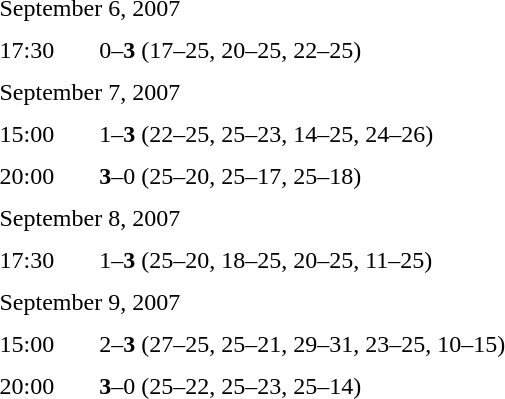<table style=border-collapse:collapse  cellspacing=0 cellpadding=5>
<tr>
<td colspan="4">September 6, 2007</td>
</tr>
<tr>
<td>17:30</td>
<td></td>
<td><strong></strong></td>
<td>0–<strong>3</strong> (17–25, 20–25, 22–25)</td>
</tr>
<tr>
<td colspan="4">September 7, 2007</td>
</tr>
<tr>
<td>15:00</td>
<td></td>
<td><strong></strong></td>
<td>1–<strong>3</strong> (22–25, 25–23, 14–25, 24–26)</td>
</tr>
<tr>
<td>20:00</td>
<td><strong></strong></td>
<td></td>
<td><strong>3</strong>–0 (25–20, 25–17, 25–18)</td>
</tr>
<tr>
<td colspan="4">September 8, 2007</td>
</tr>
<tr>
<td>17:30</td>
<td></td>
<td><strong></strong></td>
<td>1–<strong>3</strong> (25–20, 18–25, 20–25, 11–25)</td>
</tr>
<tr>
<td colspan="4">September 9, 2007</td>
</tr>
<tr>
<td>15:00</td>
<td></td>
<td><strong></strong></td>
<td>2–<strong>3</strong> (27–25, 25–21, 29–31, 23–25, 10–15)</td>
</tr>
<tr>
<td>20:00</td>
<td><strong></strong></td>
<td></td>
<td><strong>3</strong>–0 (25–22, 25–23, 25–14)</td>
</tr>
</table>
